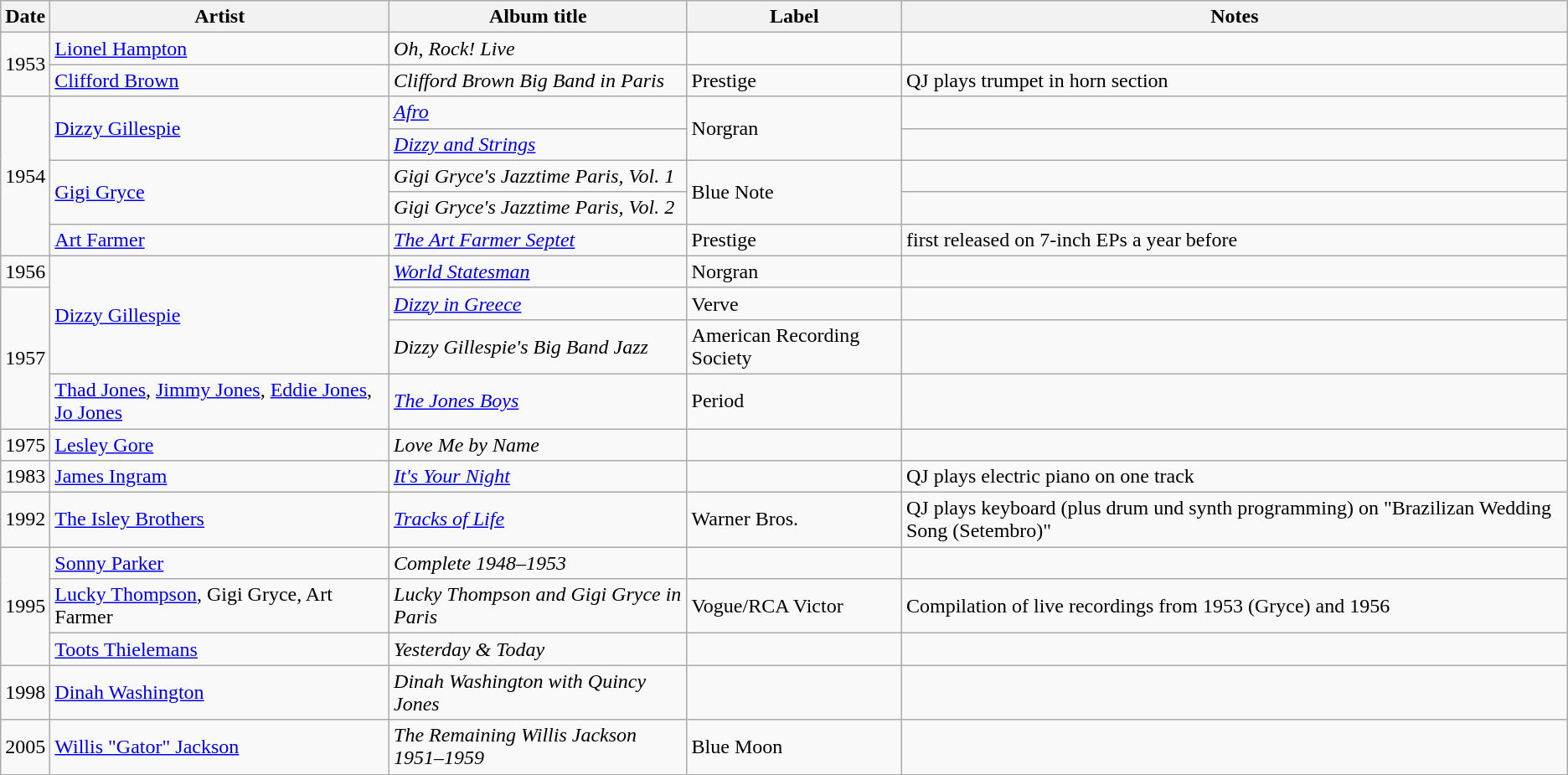<table class="wikitable sortable" border="1">
<tr>
<th scope="col">Date</th>
<th scope="col">Artist</th>
<th scope="col">Album title</th>
<th scope="col">Label</th>
<th scope="col" class="unsortable">Notes</th>
</tr>
<tr>
<td rowspan="2">1953</td>
<td><a href='#'>Lionel Hampton</a></td>
<td><em>Oh, Rock! Live</em></td>
<td></td>
<td></td>
</tr>
<tr>
<td><a href='#'>Clifford Brown</a></td>
<td><em>Clifford Brown Big Band in Paris</em></td>
<td>Prestige</td>
<td>QJ plays trumpet in horn section</td>
</tr>
<tr>
<td rowspan="5">1954</td>
<td rowspan="2"><a href='#'>Dizzy Gillespie</a></td>
<td><em><a href='#'>Afro</a></em></td>
<td rowspan="2">Norgran</td>
<td></td>
</tr>
<tr>
<td><em><a href='#'>Dizzy and Strings</a></em></td>
<td></td>
</tr>
<tr>
<td rowspan="2"><a href='#'>Gigi Gryce</a></td>
<td><em>Gigi Gryce's Jazztime Paris, Vol. 1</em></td>
<td rowspan="2">Blue Note</td>
<td></td>
</tr>
<tr>
<td><em>Gigi Gryce's Jazztime Paris, Vol. 2</em></td>
<td></td>
</tr>
<tr>
<td><a href='#'>Art Farmer</a></td>
<td><em><a href='#'>The Art Farmer Septet</a></em></td>
<td>Prestige</td>
<td>first released on 7-inch EPs a year before</td>
</tr>
<tr>
<td>1956</td>
<td rowspan="3"><a href='#'>Dizzy Gillespie</a></td>
<td><em><a href='#'>World Statesman</a></em></td>
<td>Norgran</td>
<td></td>
</tr>
<tr>
<td rowspan="3">1957</td>
<td><em><a href='#'>Dizzy in Greece</a></em></td>
<td>Verve</td>
<td></td>
</tr>
<tr>
<td><em>Dizzy Gillespie's Big Band Jazz</em></td>
<td>American Recording Society</td>
<td></td>
</tr>
<tr>
<td><a href='#'>Thad Jones</a>, <a href='#'>Jimmy Jones</a>, <a href='#'>Eddie Jones</a>, <a href='#'>Jo Jones</a></td>
<td><em><a href='#'>The Jones Boys</a></em></td>
<td>Period</td>
<td></td>
</tr>
<tr>
<td>1975</td>
<td><a href='#'>Lesley Gore</a></td>
<td><em>Love Me by Name</em></td>
<td></td>
<td></td>
</tr>
<tr>
<td>1983</td>
<td><a href='#'>James Ingram</a></td>
<td><em><a href='#'>It's Your Night</a></em></td>
<td></td>
<td>QJ plays electric piano on one track</td>
</tr>
<tr>
<td>1992</td>
<td><a href='#'>The Isley Brothers</a></td>
<td><em><a href='#'>Tracks of Life</a></em></td>
<td>Warner Bros.</td>
<td>QJ plays keyboard (plus drum und synth programming) on "Brazilizan Wedding Song (Setembro)"</td>
</tr>
<tr>
<td rowspan="3">1995</td>
<td><a href='#'>Sonny Parker</a></td>
<td><em>Complete 1948–1953</em></td>
<td></td>
<td></td>
</tr>
<tr>
<td><a href='#'>Lucky Thompson</a>, Gigi Gryce, Art Farmer</td>
<td><em>Lucky Thompson and Gigi Gryce in Paris</em></td>
<td>Vogue/RCA Victor</td>
<td>Compilation of live recordings from 1953 (Gryce) and 1956</td>
</tr>
<tr>
<td><a href='#'>Toots Thielemans</a></td>
<td><em>Yesterday & Today</em></td>
<td></td>
<td></td>
</tr>
<tr>
<td>1998</td>
<td><a href='#'>Dinah Washington</a></td>
<td><em>Dinah Washington with Quincy Jones</em></td>
<td></td>
<td></td>
</tr>
<tr>
<td>2005</td>
<td><a href='#'>Willis "Gator" Jackson</a></td>
<td><em>The Remaining Willis Jackson 1951–1959</em></td>
<td>Blue Moon</td>
<td></td>
</tr>
</table>
